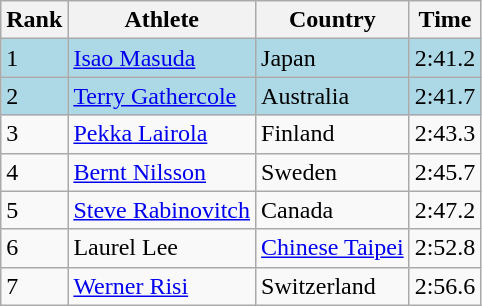<table class="wikitable">
<tr>
<th>Rank</th>
<th>Athlete</th>
<th>Country</th>
<th>Time</th>
</tr>
<tr bgcolor=lightblue>
<td>1</td>
<td><a href='#'>Isao Masuda</a></td>
<td>Japan</td>
<td>2:41.2</td>
</tr>
<tr bgcolor=lightblue>
<td>2</td>
<td><a href='#'>Terry Gathercole</a></td>
<td>Australia</td>
<td>2:41.7</td>
</tr>
<tr>
<td>3</td>
<td><a href='#'>Pekka Lairola</a></td>
<td>Finland</td>
<td>2:43.3</td>
</tr>
<tr>
<td>4</td>
<td><a href='#'>Bernt Nilsson</a></td>
<td>Sweden</td>
<td>2:45.7</td>
</tr>
<tr>
<td>5</td>
<td><a href='#'>Steve Rabinovitch</a></td>
<td>Canada</td>
<td>2:47.2</td>
</tr>
<tr>
<td>6</td>
<td>Laurel Lee</td>
<td><a href='#'>Chinese Taipei</a></td>
<td>2:52.8</td>
</tr>
<tr>
<td>7</td>
<td><a href='#'>Werner Risi</a></td>
<td>Switzerland</td>
<td>2:56.6</td>
</tr>
</table>
